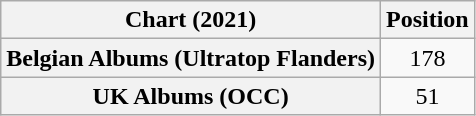<table class="wikitable sortable plainrowheaders" style="text-align:center;">
<tr>
<th scope="col">Chart (2021)</th>
<th scope="col">Position</th>
</tr>
<tr>
<th scope="row">Belgian Albums (Ultratop Flanders)</th>
<td>178</td>
</tr>
<tr>
<th scope="row">UK Albums (OCC)</th>
<td>51</td>
</tr>
</table>
